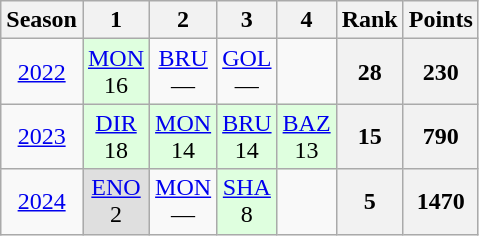<table class="wikitable" style="text-align:center;">
<tr>
<th>Season</th>
<th>1</th>
<th>2</th>
<th>3</th>
<th>4</th>
<th>Rank</th>
<th>Points</th>
</tr>
<tr>
<td><a href='#'>2022</a></td>
<td bgcolor="#dfffdf"><a href='#'>MON</a><br>16</td>
<td><a href='#'>BRU</a><br>—</td>
<td><a href='#'>GOL</a><br>—</td>
<td></td>
<th>28</th>
<th>230</th>
</tr>
<tr>
<td><a href='#'>2023</a></td>
<td bgcolor="#dfffdf"><a href='#'>DIR</a><br>18</td>
<td bgcolor="#dfffdf"><a href='#'>MON</a><br>14</td>
<td bgcolor="#dfffdf"><a href='#'>BRU</a><br>14</td>
<td bgcolor="#dfffdf"><a href='#'>BAZ</a><br>13</td>
<th>15</th>
<th>790</th>
</tr>
<tr>
<td><a href='#'>2024</a></td>
<td bgcolor="#dfdfdf"><a href='#'>ENO</a><br>2</td>
<td><a href='#'>MON</a><br>—</td>
<td bgcolor="#dfffdf"><a href='#'>SHA</a><br>8</td>
<td></td>
<th>5</th>
<th>1470</th>
</tr>
</table>
